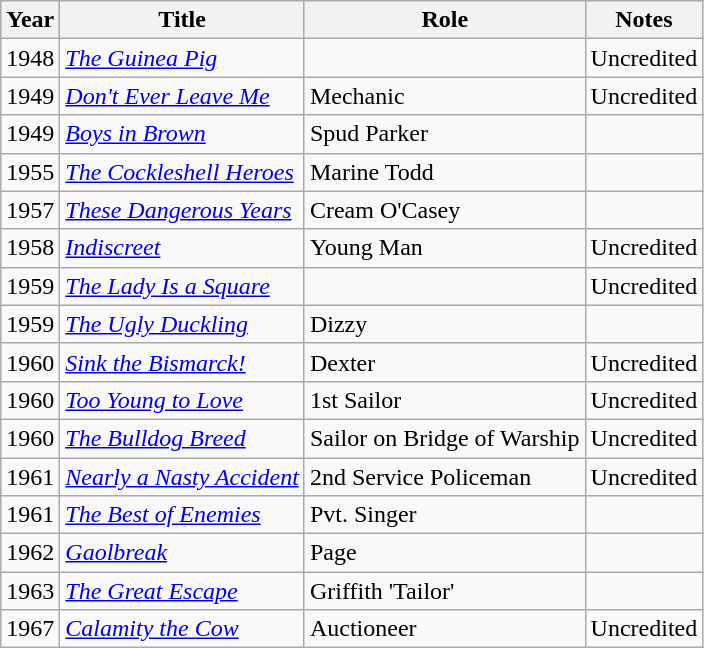<table class="wikitable">
<tr>
<th>Year</th>
<th>Title</th>
<th>Role</th>
<th>Notes</th>
</tr>
<tr>
<td>1948</td>
<td><em><a href='#'>The Guinea Pig</a></em></td>
<td></td>
<td>Uncredited</td>
</tr>
<tr>
<td>1949</td>
<td><em><a href='#'>Don't Ever Leave Me</a></em></td>
<td>Mechanic</td>
<td>Uncredited</td>
</tr>
<tr>
<td>1949</td>
<td><em><a href='#'>Boys in Brown</a></em></td>
<td>Spud Parker</td>
<td></td>
</tr>
<tr>
<td>1955</td>
<td><em><a href='#'>The Cockleshell Heroes</a></em></td>
<td>Marine Todd</td>
<td></td>
</tr>
<tr>
<td>1957</td>
<td><em><a href='#'>These Dangerous Years</a></em></td>
<td>Cream O'Casey</td>
<td></td>
</tr>
<tr>
<td>1958</td>
<td><em><a href='#'>Indiscreet</a></em></td>
<td>Young Man</td>
<td>Uncredited</td>
</tr>
<tr>
<td>1959</td>
<td><em><a href='#'>The Lady Is a Square</a></em></td>
<td></td>
<td>Uncredited</td>
</tr>
<tr>
<td>1959</td>
<td><em><a href='#'>The Ugly Duckling</a></em></td>
<td>Dizzy</td>
<td></td>
</tr>
<tr>
<td>1960</td>
<td><em><a href='#'>Sink the Bismarck!</a></em></td>
<td>Dexter</td>
<td>Uncredited</td>
</tr>
<tr>
<td>1960</td>
<td><em><a href='#'>Too Young to Love</a></em></td>
<td>1st Sailor</td>
<td>Uncredited</td>
</tr>
<tr>
<td>1960</td>
<td><em><a href='#'>The Bulldog Breed</a></em></td>
<td>Sailor on Bridge of Warship</td>
<td>Uncredited</td>
</tr>
<tr>
<td>1961</td>
<td><em><a href='#'>Nearly a Nasty Accident</a></em></td>
<td>2nd Service Policeman</td>
<td>Uncredited</td>
</tr>
<tr>
<td>1961</td>
<td><em><a href='#'>The Best of Enemies</a></em></td>
<td>Pvt. Singer</td>
<td></td>
</tr>
<tr>
<td>1962</td>
<td><em><a href='#'>Gaolbreak</a></em></td>
<td>Page</td>
<td></td>
</tr>
<tr>
<td>1963</td>
<td><em><a href='#'>The Great Escape</a></em></td>
<td>Griffith 'Tailor'</td>
<td></td>
</tr>
<tr>
<td>1967</td>
<td><em><a href='#'>Calamity the Cow</a></em></td>
<td>Auctioneer</td>
<td>Uncredited</td>
</tr>
</table>
